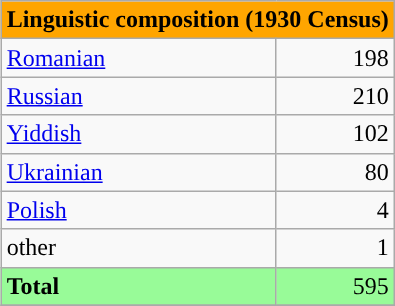<table class="wikitable" style="float:right">
<tr ---->
<td colspan="3" align="center" bgcolor="#FFA500"><strong>Linguistic composition (1930 Census)</strong></td>
</tr>
<tr ---->
<td align=left><a href='#'>Romanian</a></td>
<td align=right>198</td>
</tr>
<tr ---->
<td align=left><a href='#'>Russian</a></td>
<td align=right>210</td>
</tr>
<tr ---->
<td align=left><a href='#'>Yiddish</a></td>
<td align=right>102</td>
</tr>
<tr ---->
<td align=left><a href='#'>Ukrainian</a></td>
<td align=right>80</td>
</tr>
<tr ---->
<td align=left><a href='#'>Polish</a></td>
<td align=right>4</td>
</tr>
<tr ---->
<td align=left>other</td>
<td align=right>1</td>
</tr>
<tr ---->
<td align=left bgcolor="#98FB98"><strong>Total</strong></td>
<td align=right bgcolor="#98FB98">595</td>
</tr>
<tr ---->
</tr>
</table>
